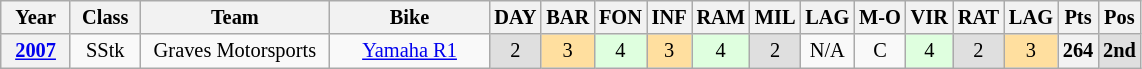<table class="wikitable" style="font-size: 85%; text-align: center">
<tr valign="top">
<th valign="middle" style="width: 40px;">Year</th>
<th valign="middle" style="width: 40px;">Class</th>
<th valign="middle" style="width: 120px;">Team</th>
<th valign="middle" style="width: 100px;">Bike</th>
<th>DAY<br></th>
<th>BAR<br></th>
<th>FON<br></th>
<th>INF<br></th>
<th>RAM<br></th>
<th>MIL<br></th>
<th>LAG<br></th>
<th>M-O<br></th>
<th>VIR<br></th>
<th>RAT<br></th>
<th>LAG<br></th>
<th valign="middle">Pts</th>
<th valign="middle">Pos</th>
</tr>
<tr>
<th><a href='#'>2007</a></th>
<td>SStk</td>
<td>Graves Motorsports</td>
<td><a href='#'>Yamaha R1</a></td>
<td style="background:#dfdfdf;">2</td>
<td style="background:#ffdf9f;">3</td>
<td style="background:#dfffdf;">4</td>
<td style="background:#ffdf9f;">3</td>
<td style="background:#dfffdf;">4</td>
<td style="background:#dfdfdf;">2</td>
<td>N/A</td>
<td>C</td>
<td style="background:#dfffdf;">4</td>
<td style="background:#dfdfdf;">2</td>
<td style="background:#ffdf9f;">3</td>
<th>264</th>
<td style="background:#dfdfdf;"><strong>2nd</strong></td>
</tr>
</table>
